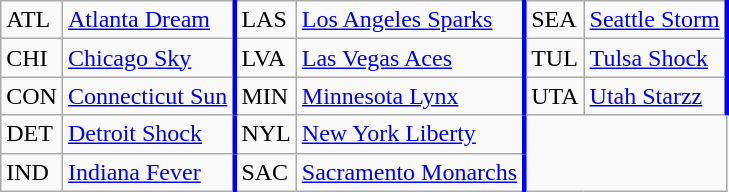<table class="wikitable" align=center>
<tr>
<td>ATL</td>
<td style="border-right: solid blue"><a href='#'>Atlanta Dream</a></td>
<td>LAS</td>
<td style="border-right: solid blue"><a href='#'>Los Angeles Sparks</a></td>
<td>SEA</td>
<td style="border-right: solid blue"><a href='#'>Seattle Storm</a></td>
</tr>
<tr>
<td>CHI</td>
<td style="border-right: solid blue"><a href='#'>Chicago Sky</a></td>
<td>LVA</td>
<td style="border-right: solid blue"><a href='#'>Las Vegas Aces</a></td>
<td>TUL</td>
<td style="border-right: solid blue"><a href='#'>Tulsa Shock</a></td>
</tr>
<tr>
<td>CON</td>
<td style="border-right: solid blue"><a href='#'>Connecticut Sun</a></td>
<td>MIN</td>
<td style="border-right: solid blue"><a href='#'>Minnesota Lynx</a></td>
<td>UTA</td>
<td style="border-right: solid blue"><a href='#'>Utah Starzz</a></td>
</tr>
<tr>
<td>DET</td>
<td style="border-right: solid blue"><a href='#'>Detroit Shock</a></td>
<td>NYL</td>
<td style="border-right: solid blue"><a href='#'>New York Liberty</a></td>
</tr>
<tr>
<td>IND</td>
<td style="border-right: solid blue"><a href='#'>Indiana Fever</a></td>
<td>SAC</td>
<td style="border-right: solid blue"><a href='#'>Sacramento Monarchs</a></td>
</tr>
</table>
